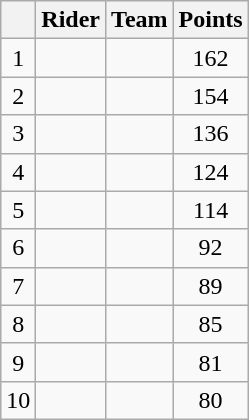<table class="wikitable">
<tr>
<th></th>
<th>Rider</th>
<th>Team</th>
<th>Points</th>
</tr>
<tr>
<td style="text-align:center;">1</td>
<td> </td>
<td></td>
<td style="text-align:center;">162</td>
</tr>
<tr>
<td style="text-align:center;">2</td>
<td></td>
<td></td>
<td style="text-align:center;">154</td>
</tr>
<tr>
<td style="text-align:center;">3</td>
<td></td>
<td></td>
<td style="text-align:center;">136</td>
</tr>
<tr>
<td style="text-align:center;">4</td>
<td> </td>
<td></td>
<td style="text-align:center;">124</td>
</tr>
<tr>
<td style="text-align:center;">5</td>
<td></td>
<td></td>
<td style="text-align:center;">114</td>
</tr>
<tr>
<td style="text-align:center;">6</td>
<td></td>
<td></td>
<td style="text-align:center;">92</td>
</tr>
<tr>
<td style="text-align:center;">7</td>
<td> </td>
<td></td>
<td style="text-align:center;">89</td>
</tr>
<tr>
<td style="text-align:center;">8</td>
<td></td>
<td></td>
<td style="text-align:center;">85</td>
</tr>
<tr>
<td style="text-align:center;">9</td>
<td></td>
<td></td>
<td style="text-align:center;">81</td>
</tr>
<tr>
<td style="text-align:center;">10</td>
<td></td>
<td></td>
<td style="text-align:center;">80</td>
</tr>
</table>
